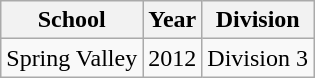<table class="wikitable">
<tr>
<th>School</th>
<th>Year</th>
<th>Division</th>
</tr>
<tr>
<td>Spring Valley</td>
<td>2012</td>
<td>Division 3</td>
</tr>
</table>
